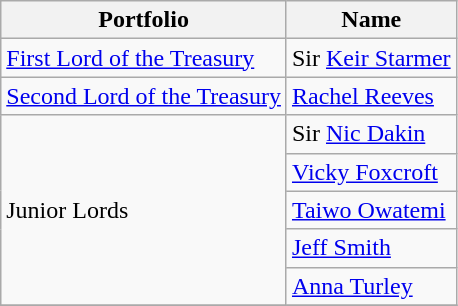<table class="wikitable">
<tr>
<th>Portfolio</th>
<th>Name</th>
</tr>
<tr>
<td><a href='#'>First Lord of the Treasury</a></td>
<td>Sir <a href='#'>Keir Starmer</a></td>
</tr>
<tr>
<td><a href='#'>Second Lord of the Treasury</a></td>
<td><a href='#'>Rachel Reeves</a></td>
</tr>
<tr>
<td rowspan="5">Junior Lords</td>
<td>Sir <a href='#'>Nic Dakin</a></td>
</tr>
<tr>
<td><a href='#'>Vicky Foxcroft</a></td>
</tr>
<tr>
<td><a href='#'>Taiwo Owatemi</a></td>
</tr>
<tr>
<td><a href='#'>Jeff Smith</a></td>
</tr>
<tr>
<td><a href='#'>Anna Turley</a></td>
</tr>
<tr>
</tr>
</table>
